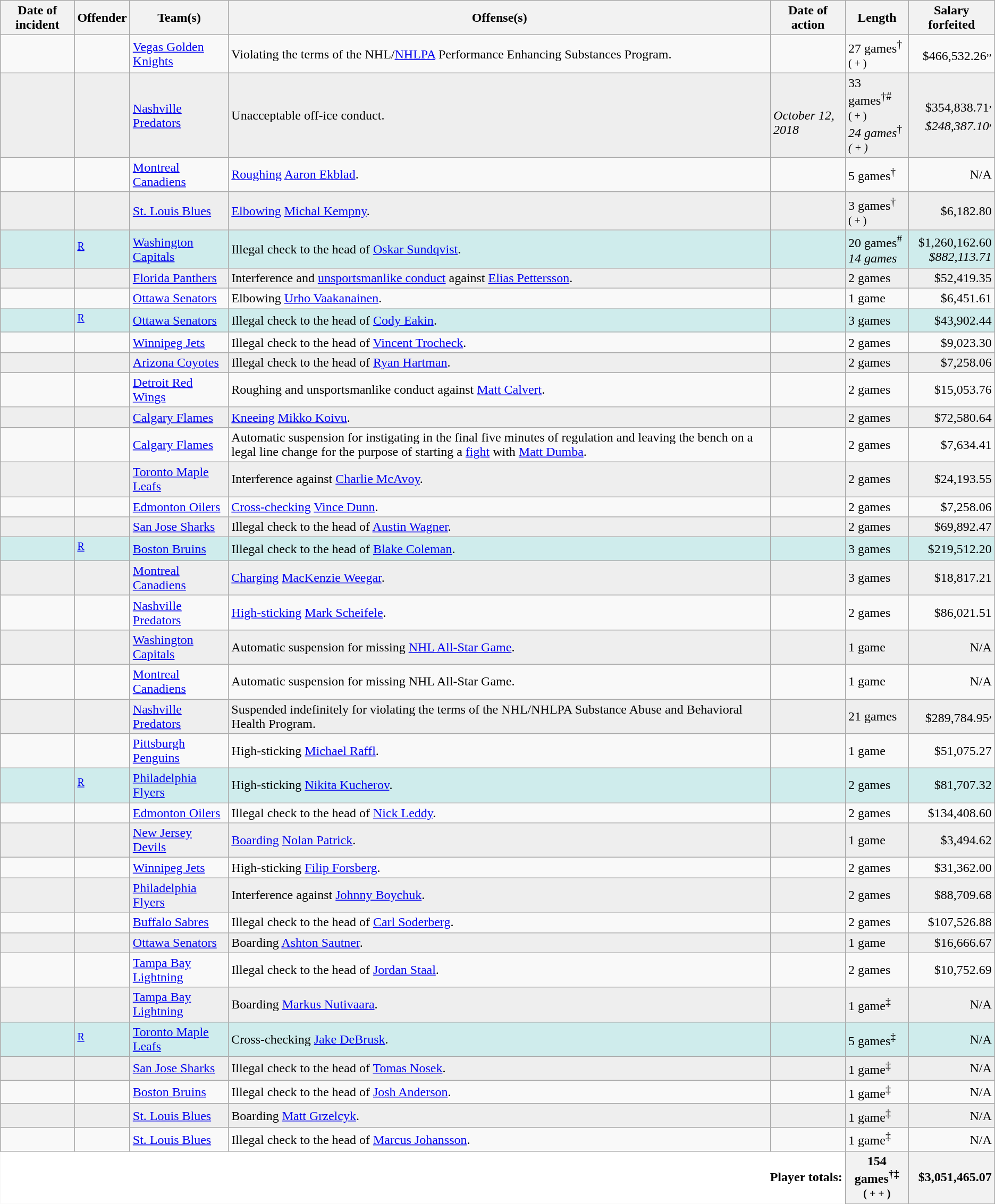<table class="wikitable sortable" style="border:0;">
<tr>
<th>Date of incident</th>
<th>Offender</th>
<th>Team(s)</th>
<th>Offense(s)</th>
<th>Date of action</th>
<th>Length</th>
<th>Salary forfeited</th>
</tr>
<tr>
<td></td>
<td></td>
<td><a href='#'>Vegas Golden Knights</a></td>
<td>Violating the terms of the NHL/<a href='#'>NHLPA</a> Performance Enhancing Substances Program.</td>
<td></td>
<td data-sort-value="27">27 games<sup>†</sup><br><small>( + )</small></td>
<td style="text-align:right;" data-sort-value="46653226">$466,532.26<sup>,</sup><sup>,</sup></td>
</tr>
<tr bgcolor="eeeeee">
<td></td>
<td></td>
<td><a href='#'>Nashville Predators</a></td>
<td>Unacceptable off-ice conduct.</td>
<td><br><em>October 12, 2018</em></td>
<td data-sort-value="33">33 games<sup>†#</sup><br><small>( + )</small><br><em>24 games</em><sup>†</sup><br><small><em>( + )</em></small></td>
<td style="text-align:right;" data-sort-value="24838710">$354,838.71<sup>,</sup><br><em>$248,387.10</em><sup>,</sup></td>
</tr>
<tr>
<td></td>
<td></td>
<td><a href='#'>Montreal Canadiens</a></td>
<td><a href='#'>Roughing</a> <a href='#'>Aaron Ekblad</a>.</td>
<td></td>
<td data-sort-value="5">5 games<sup>†</sup><br><small></small></td>
<td style="text-align:right;" data-sort-value="NA">N/A</td>
</tr>
<tr bgcolor="eeeeee">
<td></td>
<td></td>
<td><a href='#'>St. Louis Blues</a></td>
<td><a href='#'>Elbowing</a> <a href='#'>Michal Kempny</a>.</td>
<td></td>
<td data-sort-value="3">3 games<sup>†</sup><br><small>( + )</small></td>
<td style="text-align:right;" data-sort-value="618280">$6,182.80</td>
</tr>
<tr bgcolor="#CFECEC">
<td></td>
<td><sup><a href='#'>R</a></sup></td>
<td><a href='#'>Washington Capitals</a></td>
<td>Illegal check to the head of <a href='#'>Oskar Sundqvist</a>.</td>
<td><br><em></em></td>
<td data-sort-value="14">20 games<sup>#</sup><br><em>14 games</em></td>
<td style="text-align:right;" data-sort-value="88211371">$1,260,162.60<br><em>$882,113.71</em></td>
</tr>
<tr bgcolor="eeeeee">
<td></td>
<td></td>
<td><a href='#'>Florida Panthers</a></td>
<td>Interference and <a href='#'>unsportsmanlike conduct</a> against <a href='#'>Elias Pettersson</a>.</td>
<td></td>
<td data-sort-value="2">2 games</td>
<td style="text-align:right;" data-sort-value="5241935">$52,419.35</td>
</tr>
<tr>
<td></td>
<td></td>
<td><a href='#'>Ottawa Senators</a></td>
<td>Elbowing <a href='#'>Urho Vaakanainen</a>.</td>
<td></td>
<td data-sort-value="1">1 game</td>
<td style="text-align:right;" data-sort-value="645161">$6,451.61</td>
</tr>
<tr bgcolor="#CFECEC">
<td></td>
<td><sup><a href='#'>R</a></sup></td>
<td><a href='#'>Ottawa Senators</a></td>
<td>Illegal check to the head of <a href='#'>Cody Eakin</a>.</td>
<td></td>
<td data-sort-value="3">3 games</td>
<td style="text-align:right;" data-sort-value="4390244">$43,902.44</td>
</tr>
<tr>
<td></td>
<td></td>
<td><a href='#'>Winnipeg Jets</a></td>
<td>Illegal check to the head of <a href='#'>Vincent Trocheck</a>.</td>
<td></td>
<td data-sort-value="2">2 games</td>
<td style="text-align:right;" data-sort-value="902330">$9,023.30</td>
</tr>
<tr bgcolor="eeeeee">
<td></td>
<td></td>
<td><a href='#'>Arizona Coyotes</a></td>
<td>Illegal check to the head of <a href='#'>Ryan Hartman</a>.</td>
<td></td>
<td data-sort-value="2">2 games</td>
<td style="text-align:right;" data-sort-value="725806">$7,258.06</td>
</tr>
<tr>
<td></td>
<td></td>
<td><a href='#'>Detroit Red Wings</a></td>
<td>Roughing and unsportsmanlike conduct against <a href='#'>Matt Calvert</a>.</td>
<td></td>
<td data-sort-value="2">2 games</td>
<td style="text-align:right;" data-sort-value="1505376">$15,053.76</td>
</tr>
<tr bgcolor="eeeeee">
<td></td>
<td></td>
<td><a href='#'>Calgary Flames</a></td>
<td><a href='#'>Kneeing</a> <a href='#'>Mikko Koivu</a>.</td>
<td></td>
<td data-sort-value="2">2 games</td>
<td style="text-align:right;" data-sort-value="72580645">$72,580.64</td>
</tr>
<tr>
<td></td>
<td></td>
<td><a href='#'>Calgary Flames</a></td>
<td>Automatic suspension for instigating in the final five minutes of regulation and leaving the bench on a legal line change for the purpose of starting a <a href='#'>fight</a> with <a href='#'>Matt Dumba</a>.</td>
<td></td>
<td data-sort-value="2">2 games</td>
<td style="text-align:right;" data-sort-value="763441">$7,634.41</td>
</tr>
<tr bgcolor="eeeeee">
<td></td>
<td></td>
<td><a href='#'>Toronto Maple Leafs</a></td>
<td>Interference against <a href='#'>Charlie McAvoy</a>.</td>
<td></td>
<td data-sort-value="2">2 games</td>
<td style="text-align:right;" data-sort-value="2419355">$24,193.55</td>
</tr>
<tr>
<td></td>
<td></td>
<td><a href='#'>Edmonton Oilers</a></td>
<td><a href='#'>Cross-checking</a> <a href='#'>Vince Dunn</a>.</td>
<td></td>
<td data-sort-value="2">2 games</td>
<td style="text-align:right;" data-sort-value="725806">$7,258.06</td>
</tr>
<tr bgcolor="eeeeee">
<td></td>
<td></td>
<td><a href='#'>San Jose Sharks</a></td>
<td>Illegal check to the head of <a href='#'>Austin Wagner</a>.</td>
<td></td>
<td data-sort-value="2">2 games</td>
<td style="text-align:right;" data-sort-value="6989247">$69,892.47</td>
</tr>
<tr bgcolor="#CFECEC">
<td></td>
<td><sup><a href='#'>R</a></sup></td>
<td><a href='#'>Boston Bruins</a></td>
<td>Illegal check to the head of <a href='#'>Blake Coleman</a>.</td>
<td></td>
<td data-sort-value="3">3 games</td>
<td style="text-align:right;" data-sort-value="21951220">$219,512.20</td>
</tr>
<tr bgcolor="eeeeee">
<td></td>
<td></td>
<td><a href='#'>Montreal Canadiens</a></td>
<td><a href='#'>Charging</a> <a href='#'>MacKenzie Weegar</a>.</td>
<td></td>
<td data-sort-value="3">3 games</td>
<td style="text-align:right;" data-sort-value="1881721">$18,817.21</td>
</tr>
<tr>
<td></td>
<td></td>
<td><a href='#'>Nashville Predators</a></td>
<td><a href='#'>High-sticking</a> <a href='#'>Mark Scheifele</a>.</td>
<td></td>
<td data-sort-value="2">2 games</td>
<td style="text-align:right;" data-sort-value="8602151">$86,021.51</td>
</tr>
<tr bgcolor="eeeeee">
<td></td>
<td></td>
<td><a href='#'>Washington Capitals</a></td>
<td>Automatic suspension for missing <a href='#'>NHL All-Star Game</a>.</td>
<td></td>
<td data-sort-value="1">1 game</td>
<td style="text-align:right;" data-sort-value="NA">N/A</td>
</tr>
<tr>
<td></td>
<td></td>
<td><a href='#'>Montreal Canadiens</a></td>
<td>Automatic suspension for missing NHL All-Star Game.</td>
<td></td>
<td data-sort-value="1">1 game</td>
<td style="text-align:right;" data-sort-value="NA">N/A</td>
</tr>
<tr bgcolor="eeeeee">
<td></td>
<td></td>
<td><a href='#'>Nashville Predators</a></td>
<td>Suspended indefinitely for violating the terms of the NHL/NHLPA Substance Abuse and Behavioral Health Program.</td>
<td></td>
<td data-sort-value="21">21 games</td>
<td style="text-align: right;" data-sort-value="28978495">$289,784.95<sup>,</sup></td>
</tr>
<tr>
<td></td>
<td></td>
<td><a href='#'>Pittsburgh Penguins</a></td>
<td>High-sticking <a href='#'>Michael Raffl</a>.</td>
<td></td>
<td data-sort-value="1">1 game</td>
<td style="text-align:right;" data-sort-value="5107527">$51,075.27</td>
</tr>
<tr bgcolor="#CFECEC">
<td></td>
<td><sup><a href='#'>R</a></sup></td>
<td><a href='#'>Philadelphia Flyers</a></td>
<td>High-sticking <a href='#'>Nikita Kucherov</a>.</td>
<td></td>
<td data-sort-value="2">2 games</td>
<td style="text-align:right;" data-sort-value="8170732">$81,707.32</td>
</tr>
<tr>
<td></td>
<td></td>
<td><a href='#'>Edmonton Oilers</a></td>
<td>Illegal check to the head of <a href='#'>Nick Leddy</a>.</td>
<td></td>
<td data-sort-value="2">2 games</td>
<td style="text-align:right;" data-sort-value="13440860">$134,408.60</td>
</tr>
<tr bgcolor="eeeeee">
<td></td>
<td></td>
<td><a href='#'>New Jersey Devils</a></td>
<td><a href='#'>Boarding</a> <a href='#'>Nolan Patrick</a>.</td>
<td></td>
<td data-sort-value="1">1 game</td>
<td style="text-align:right;" data-sort-value="349462">$3,494.62</td>
</tr>
<tr>
<td></td>
<td></td>
<td><a href='#'>Winnipeg Jets</a></td>
<td>High-sticking <a href='#'>Filip Forsberg</a>.</td>
<td></td>
<td data-sort-value="2">2 games</td>
<td style="text-align:right;" data-sort-value="3136200">$31,362.00</td>
</tr>
<tr bgcolor="eeeeee">
<td></td>
<td></td>
<td><a href='#'>Philadelphia Flyers</a></td>
<td>Interference against <a href='#'>Johnny Boychuk</a>.</td>
<td></td>
<td data-sort-value="2">2 games</td>
<td style="text-align:right;" data-sort-value="8870968">$88,709.68</td>
</tr>
<tr>
<td></td>
<td></td>
<td><a href='#'>Buffalo Sabres</a></td>
<td>Illegal check to the head of <a href='#'>Carl Soderberg</a>.</td>
<td></td>
<td data-sort-value="2">2 games</td>
<td style="text-align:right;" data-sort-value="10752688">$107,526.88</td>
</tr>
<tr bgcolor="eeeeee">
<td></td>
<td></td>
<td><a href='#'>Ottawa Senators</a></td>
<td>Boarding <a href='#'>Ashton Sautner</a>.</td>
<td></td>
<td data-sort-value="1">1 game</td>
<td style="text-align:right;" data-sort-value="1666667">$16,666.67</td>
</tr>
<tr>
<td></td>
<td></td>
<td><a href='#'>Tampa Bay Lightning</a></td>
<td>Illegal check to the head of <a href='#'>Jordan Staal</a>.</td>
<td></td>
<td data-sort-value="2">2 games</td>
<td style="text-align:right;" data-sort-value="1075269">$10,752.69</td>
</tr>
<tr bgcolor="eeeeee">
<td></td>
<td></td>
<td><a href='#'>Tampa Bay Lightning</a></td>
<td>Boarding <a href='#'>Markus Nutivaara</a>.</td>
<td></td>
<td data-sort-value="1">1 game<sup>‡</sup><br><small></small></td>
<td style="text-align:right;" data-sort-value="N/A">N/A</td>
</tr>
<tr bgcolor="#CFECEC">
<td></td>
<td><sup><a href='#'>R</a></sup></td>
<td><a href='#'>Toronto Maple Leafs</a></td>
<td>Cross-checking <a href='#'>Jake DeBrusk</a>.</td>
<td></td>
<td data-sort-value="5">5 games<sup>‡</sup><br><small></small></td>
<td style="text-align:right;" data-sort-value="N/A">N/A</td>
</tr>
<tr bgcolor="eeeeee">
<td></td>
<td></td>
<td><a href='#'>San Jose Sharks</a></td>
<td>Illegal check to the head of <a href='#'>Tomas Nosek</a>.</td>
<td></td>
<td data-sort-value="1">1 game<sup>‡</sup><br><small></small></td>
<td style="text-align:right;" data-sort-value="N/A">N/A</td>
</tr>
<tr>
<td></td>
<td></td>
<td><a href='#'>Boston Bruins</a></td>
<td>Illegal check to the head of <a href='#'>Josh Anderson</a>.</td>
<td></td>
<td data-sort-value="1">1 game<sup>‡</sup><br><small></small></td>
<td style="text-align:right;" data-sort-value="N/A">N/A</td>
</tr>
<tr bgcolor="eeeeee">
<td></td>
<td></td>
<td><a href='#'>St. Louis Blues</a></td>
<td>Boarding <a href='#'>Matt Grzelcyk</a>.</td>
<td></td>
<td data-sort-value="1">1 game<sup>‡</sup><br><small></small></td>
<td style="text-align:right;" data-sort-value="N/A">N/A</td>
</tr>
<tr>
<td></td>
<td></td>
<td><a href='#'>St. Louis Blues</a></td>
<td>Illegal check to the head of <a href='#'>Marcus Johansson</a>.</td>
<td></td>
<td data-sort-value="1">1 game<sup>‡</sup><br><small></small></td>
<td style="text-align:right;" data-sort-value="N/A">N/A</td>
</tr>
<tr bgcolor="eeeeee">
<th colspan="5" style="text-align:right; border:0; background:#fff;">Player totals:</th>
<th>154 games<sup>†‡</sup><br><small>( +  + )</small></th>
<th style="text-align:right;">$3,051,465.07</th>
</tr>
</table>
